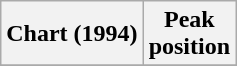<table class="wikitable plainrowheaders" style="text-align:center">
<tr>
<th scope="col">Chart (1994)</th>
<th scope="col">Peak<br>position</th>
</tr>
<tr>
</tr>
</table>
